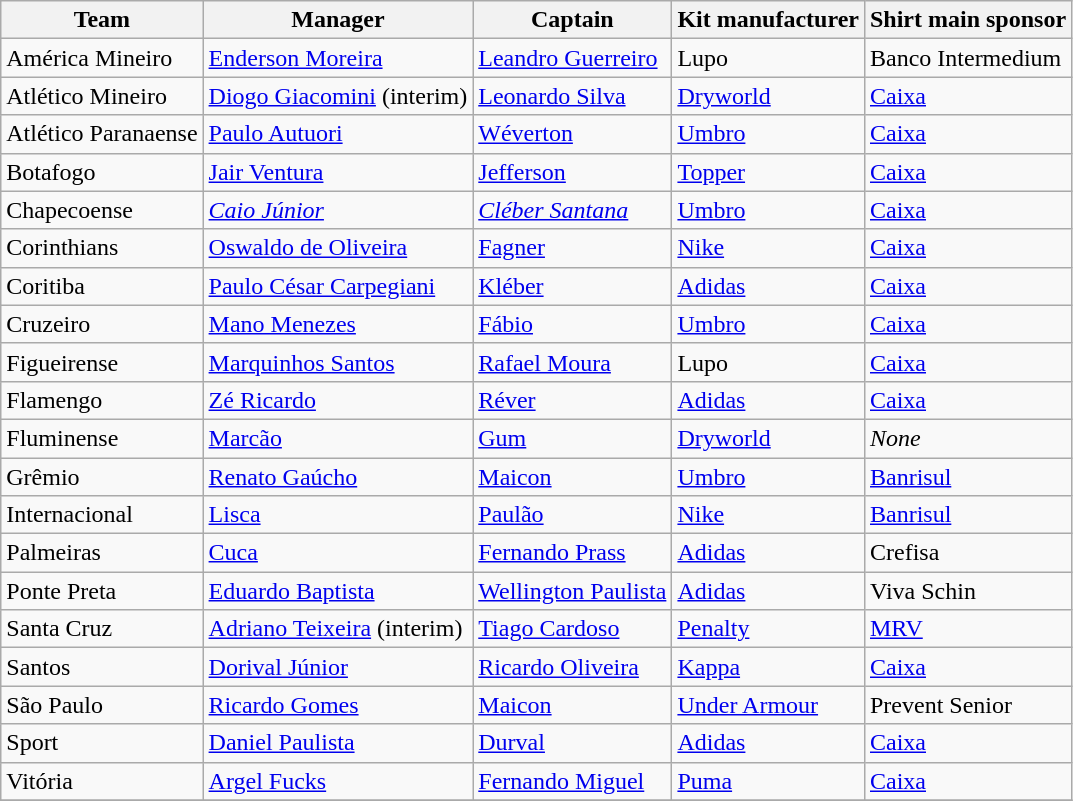<table class="wikitable sortable">
<tr>
<th>Team</th>
<th>Manager</th>
<th>Captain</th>
<th>Kit manufacturer</th>
<th>Shirt main sponsor</th>
</tr>
<tr>
<td>América Mineiro</td>
<td> <a href='#'>Enderson Moreira</a></td>
<td> <a href='#'>Leandro Guerreiro</a></td>
<td>Lupo</td>
<td>Banco Intermedium</td>
</tr>
<tr>
<td>Atlético Mineiro</td>
<td> <a href='#'>Diogo Giacomini</a> (interim)</td>
<td> <a href='#'>Leonardo Silva</a></td>
<td><a href='#'>Dryworld</a></td>
<td><a href='#'>Caixa</a></td>
</tr>
<tr>
<td>Atlético Paranaense</td>
<td> <a href='#'>Paulo Autuori</a></td>
<td> <a href='#'>Wéverton</a></td>
<td><a href='#'>Umbro</a></td>
<td><a href='#'>Caixa</a></td>
</tr>
<tr>
<td>Botafogo</td>
<td> <a href='#'>Jair Ventura</a></td>
<td> <a href='#'>Jefferson</a></td>
<td><a href='#'>Topper</a></td>
<td><a href='#'>Caixa</a></td>
</tr>
<tr>
<td>Chapecoense</td>
<td> <em><a href='#'>Caio Júnior</a></em></td>
<td> <em><a href='#'>Cléber Santana</a></em></td>
<td><a href='#'>Umbro</a></td>
<td><a href='#'>Caixa</a></td>
</tr>
<tr>
<td>Corinthians</td>
<td> <a href='#'>Oswaldo de Oliveira</a></td>
<td> <a href='#'>Fagner</a></td>
<td><a href='#'>Nike</a></td>
<td><a href='#'>Caixa</a></td>
</tr>
<tr>
<td>Coritiba</td>
<td> <a href='#'>Paulo César Carpegiani</a></td>
<td> <a href='#'>Kléber</a></td>
<td><a href='#'>Adidas</a></td>
<td><a href='#'>Caixa</a></td>
</tr>
<tr>
<td>Cruzeiro</td>
<td> <a href='#'>Mano Menezes</a></td>
<td> <a href='#'>Fábio</a></td>
<td><a href='#'>Umbro</a></td>
<td><a href='#'>Caixa</a></td>
</tr>
<tr>
<td>Figueirense</td>
<td> <a href='#'>Marquinhos Santos</a></td>
<td> <a href='#'>Rafael Moura</a></td>
<td>Lupo</td>
<td><a href='#'>Caixa</a></td>
</tr>
<tr>
<td>Flamengo</td>
<td> <a href='#'>Zé Ricardo</a></td>
<td> <a href='#'>Réver</a></td>
<td><a href='#'>Adidas</a></td>
<td><a href='#'>Caixa</a></td>
</tr>
<tr>
<td>Fluminense</td>
<td> <a href='#'>Marcão</a></td>
<td> <a href='#'>Gum</a></td>
<td><a href='#'>Dryworld</a></td>
<td><em>None</em></td>
</tr>
<tr>
<td>Grêmio</td>
<td> <a href='#'>Renato Gaúcho</a></td>
<td> <a href='#'>Maicon</a></td>
<td><a href='#'>Umbro</a></td>
<td><a href='#'>Banrisul</a></td>
</tr>
<tr>
<td>Internacional</td>
<td> <a href='#'>Lisca</a></td>
<td> <a href='#'>Paulão</a></td>
<td><a href='#'>Nike</a></td>
<td><a href='#'>Banrisul</a></td>
</tr>
<tr>
<td>Palmeiras</td>
<td> <a href='#'>Cuca</a></td>
<td> <a href='#'>Fernando Prass</a></td>
<td><a href='#'>Adidas</a></td>
<td>Crefisa</td>
</tr>
<tr>
<td>Ponte Preta</td>
<td> <a href='#'>Eduardo Baptista</a></td>
<td> <a href='#'>Wellington Paulista</a></td>
<td><a href='#'>Adidas</a></td>
<td>Viva Schin</td>
</tr>
<tr>
<td>Santa Cruz</td>
<td> <a href='#'>Adriano Teixeira</a> (interim)</td>
<td> <a href='#'>Tiago Cardoso</a></td>
<td><a href='#'>Penalty</a></td>
<td><a href='#'>MRV</a></td>
</tr>
<tr>
<td>Santos</td>
<td> <a href='#'>Dorival Júnior</a></td>
<td> <a href='#'>Ricardo Oliveira</a></td>
<td><a href='#'>Kappa</a></td>
<td><a href='#'>Caixa</a></td>
</tr>
<tr>
<td>São Paulo</td>
<td> <a href='#'>Ricardo Gomes</a></td>
<td> <a href='#'>Maicon</a></td>
<td><a href='#'>Under Armour</a></td>
<td>Prevent Senior</td>
</tr>
<tr>
<td>Sport</td>
<td> <a href='#'>Daniel Paulista</a></td>
<td> <a href='#'>Durval</a></td>
<td><a href='#'>Adidas</a></td>
<td><a href='#'>Caixa</a></td>
</tr>
<tr>
<td>Vitória</td>
<td> <a href='#'>Argel Fucks</a></td>
<td> <a href='#'>Fernando Miguel</a></td>
<td><a href='#'>Puma</a></td>
<td><a href='#'>Caixa</a></td>
</tr>
<tr>
</tr>
</table>
